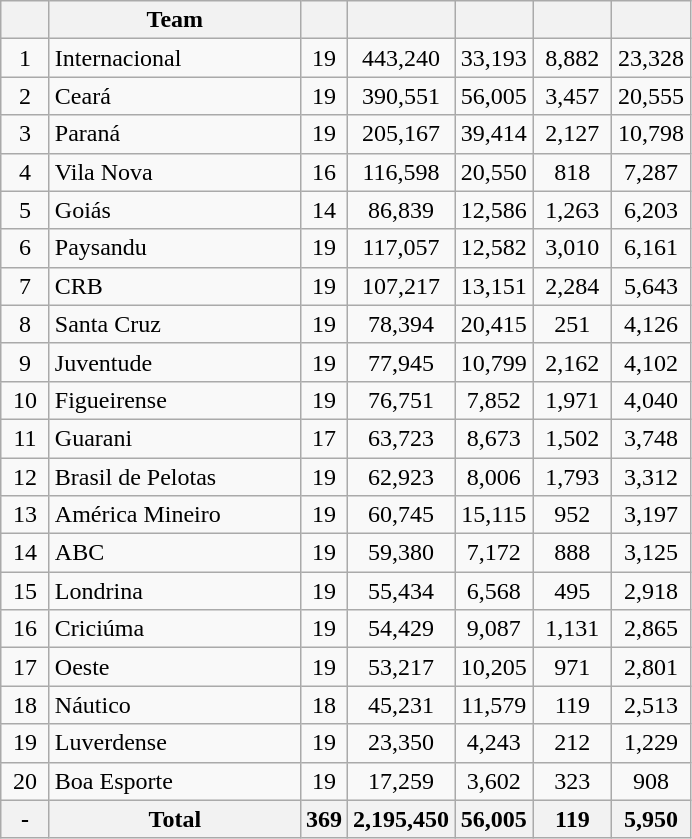<table class="wikitable sortable">
<tr>
<th width=25></th>
<th width=160>Team</th>
<th></th>
<th width=45></th>
<th width=45></th>
<th width=45></th>
<th width=45></th>
</tr>
<tr>
<td align=center>1</td>
<td>Internacional</td>
<td align=center>19</td>
<td align=center>443,240</td>
<td align=center>33,193</td>
<td align=center>8,882</td>
<td align=center>23,328</td>
</tr>
<tr>
<td align=center>2</td>
<td>Ceará</td>
<td align=center>19</td>
<td align=center>390,551</td>
<td align=center>56,005</td>
<td align=center>3,457</td>
<td align=center>20,555</td>
</tr>
<tr>
<td align=center>3</td>
<td>Paraná</td>
<td align=center>19</td>
<td align=center>205,167</td>
<td align=center>39,414</td>
<td align=center>2,127</td>
<td align=center>10,798</td>
</tr>
<tr>
<td align=center>4</td>
<td>Vila Nova</td>
<td align=center>16</td>
<td align=center>116,598</td>
<td align=center>20,550</td>
<td align=center>818</td>
<td align=center>7,287</td>
</tr>
<tr>
<td align=center>5</td>
<td>Goiás</td>
<td align=center>14</td>
<td align=center>86,839</td>
<td align=center>12,586</td>
<td align=center>1,263</td>
<td align=center>6,203</td>
</tr>
<tr>
<td align=center>6</td>
<td>Paysandu</td>
<td align=center>19</td>
<td align=center>117,057</td>
<td align=center>12,582</td>
<td align=center>3,010</td>
<td align=center>6,161</td>
</tr>
<tr>
<td align=center>7</td>
<td>CRB</td>
<td align=center>19</td>
<td align=center>107,217</td>
<td align=center>13,151</td>
<td align=center>2,284</td>
<td align=center>5,643</td>
</tr>
<tr>
<td align=center>8</td>
<td>Santa Cruz</td>
<td align=center>19</td>
<td align=center>78,394</td>
<td align=center>20,415</td>
<td align=center>251</td>
<td align=center>4,126</td>
</tr>
<tr>
<td align=center>9</td>
<td>Juventude</td>
<td align=center>19</td>
<td align=center>77,945</td>
<td align=center>10,799</td>
<td align=center>2,162</td>
<td align=center>4,102</td>
</tr>
<tr>
<td align=center>10</td>
<td>Figueirense</td>
<td align=center>19</td>
<td align=center>76,751</td>
<td align=center>7,852</td>
<td align=center>1,971</td>
<td align=center>4,040</td>
</tr>
<tr>
<td align=center>11</td>
<td>Guarani</td>
<td align=center>17</td>
<td align=center>63,723</td>
<td align=center>8,673</td>
<td align=center>1,502</td>
<td align=center>3,748</td>
</tr>
<tr>
<td align=center>12</td>
<td>Brasil de Pelotas</td>
<td align=center>19</td>
<td align=center>62,923</td>
<td align=center>8,006</td>
<td align=center>1,793</td>
<td align=center>3,312</td>
</tr>
<tr>
<td align=center>13</td>
<td>América Mineiro</td>
<td align=center>19</td>
<td align=center>60,745</td>
<td align=center>15,115</td>
<td align=center>952</td>
<td align=center>3,197</td>
</tr>
<tr>
<td align=center>14</td>
<td>ABC</td>
<td align=center>19</td>
<td align=center>59,380</td>
<td align=center>7,172</td>
<td align=center>888</td>
<td align=center>3,125</td>
</tr>
<tr>
<td align=center>15</td>
<td>Londrina</td>
<td align=center>19</td>
<td align=center>55,434</td>
<td align=center>6,568</td>
<td align=center>495</td>
<td align=center>2,918</td>
</tr>
<tr>
<td align=center>16</td>
<td>Criciúma</td>
<td align=center>19</td>
<td align=center>54,429</td>
<td align=center>9,087</td>
<td align=center>1,131</td>
<td align=center>2,865</td>
</tr>
<tr>
<td align=center>17</td>
<td>Oeste</td>
<td align=center>19</td>
<td align=center>53,217</td>
<td align=center>10,205</td>
<td align=center>971</td>
<td align=center>2,801</td>
</tr>
<tr>
<td align=center>18</td>
<td>Náutico</td>
<td align=center>18</td>
<td align=center>45,231</td>
<td align=center>11,579</td>
<td align=center>119</td>
<td align=center>2,513</td>
</tr>
<tr>
<td align=center>19</td>
<td>Luverdense</td>
<td align=center>19</td>
<td align=center>23,350</td>
<td align=center>4,243</td>
<td align=center>212</td>
<td align=center>1,229</td>
</tr>
<tr>
<td align=center>20</td>
<td>Boa Esporte</td>
<td align=center>19</td>
<td align=center>17,259</td>
<td align=center>3,602</td>
<td align=center>323</td>
<td align=center>908</td>
</tr>
<tr>
<th align=center>-</th>
<th>Total</th>
<th align=center>369</th>
<th>2,195,450</th>
<th align=center>56,005</th>
<th align=center>119</th>
<th align=center>5,950</th>
</tr>
</table>
